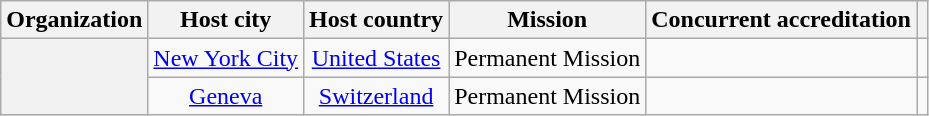<table class="wikitable plainrowheaders" style="text-align:center;">
<tr>
<th scope="col">Organization</th>
<th scope="col">Host city</th>
<th scope="col">Host country</th>
<th scope="col">Mission</th>
<th scope="col">Concurrent accreditation</th>
<th scope="col"></th>
</tr>
<tr>
<th scope="row" rowspan="2"></th>
<td><a href='#'>New York City</a></td>
<td><a href='#'>United States</a></td>
<td>Permanent Mission</td>
<td></td>
<td></td>
</tr>
<tr>
<td><a href='#'>Geneva</a></td>
<td><a href='#'>Switzerland</a></td>
<td>Permanent Mission</td>
<td></td>
<td></td>
</tr>
</table>
